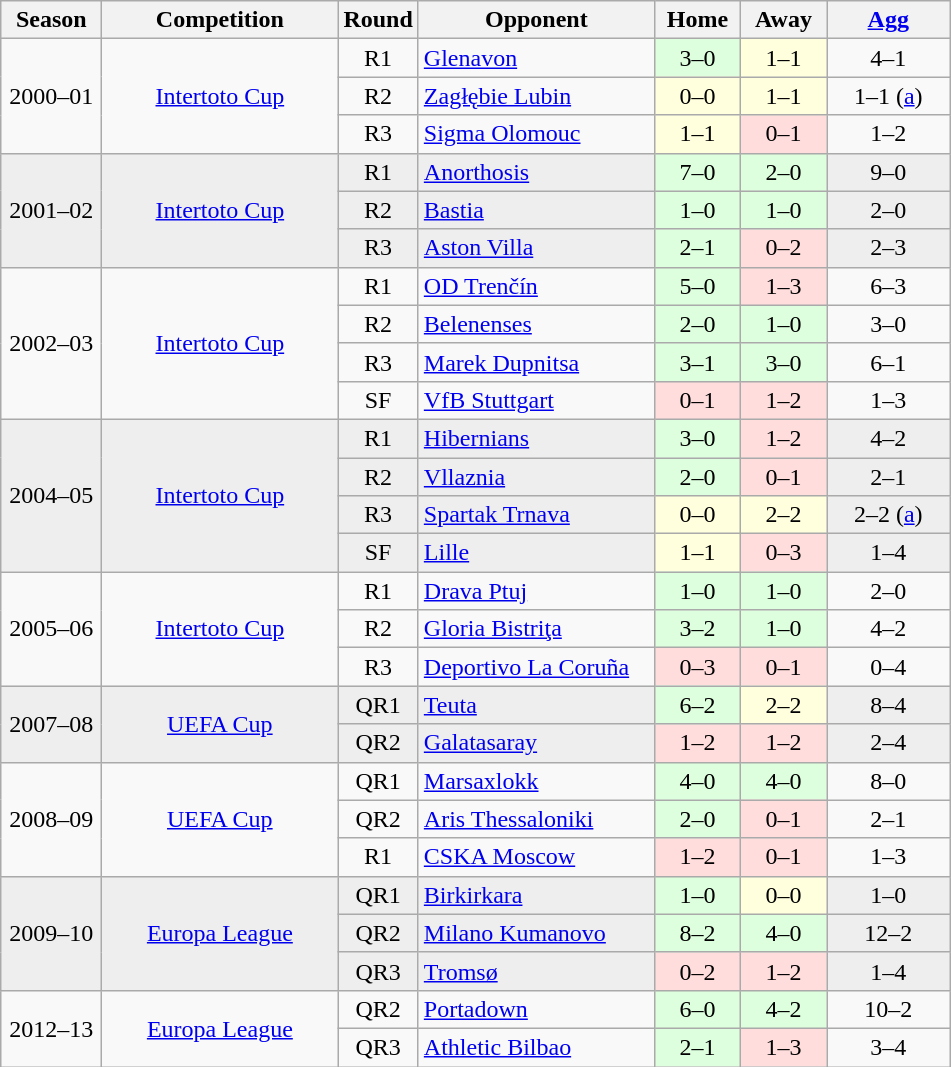<table class="wikitable sortable collapsible collapsed" style="text-align: center; font-size: 100%;">
<tr>
<th width="60">Season</th>
<th width="150">Competition</th>
<th width="30">Round</th>
<th width="150">Opponent</th>
<th width="50">Home</th>
<th width="50">Away</th>
<th width="75"><a href='#'>Agg</a></th>
</tr>
<tr>
<td rowspan=3>2000–01</td>
<td rowspan=3><a href='#'>Intertoto Cup</a></td>
<td>R1</td>
<td align="left"> <a href='#'>Glenavon</a></td>
<td bgcolor="#ddffdd">3–0</td>
<td bgcolor="#ffffdd">1–1</td>
<td>4–1</td>
</tr>
<tr>
<td>R2</td>
<td align="left"> <a href='#'>Zagłębie Lubin</a></td>
<td bgcolor="#ffffdd">0–0</td>
<td bgcolor="#ffffdd">1–1</td>
<td>1–1 (<a href='#'>a</a>)</td>
</tr>
<tr>
<td>R3</td>
<td align="left"> <a href='#'>Sigma Olomouc</a></td>
<td bgcolor="#ffffdd">1–1</td>
<td bgcolor="#ffdddd">0–1</td>
<td>1–2</td>
</tr>
<tr bgcolor=#EEEEEE>
<td rowspan=3>2001–02</td>
<td rowspan=3><a href='#'>Intertoto Cup</a></td>
<td>R1</td>
<td align="left"> <a href='#'>Anorthosis</a></td>
<td bgcolor="#ddffdd">7–0</td>
<td bgcolor="#ddffdd">2–0</td>
<td>9–0</td>
</tr>
<tr bgcolor=#EEEEEE>
<td>R2</td>
<td align="left"> <a href='#'>Bastia</a></td>
<td bgcolor="#ddffdd">1–0</td>
<td bgcolor="#ddffdd">1–0</td>
<td>2–0</td>
</tr>
<tr bgcolor=#EEEEEE>
<td>R3</td>
<td align="left"> <a href='#'>Aston Villa</a></td>
<td bgcolor="#ddffdd">2–1</td>
<td bgcolor="#ffdddd">0–2</td>
<td>2–3</td>
</tr>
<tr>
<td rowspan=4>2002–03</td>
<td rowspan=4><a href='#'>Intertoto Cup</a></td>
<td>R1</td>
<td align="left"> <a href='#'>OD Trenčín</a></td>
<td bgcolor="#ddffdd">5–0</td>
<td bgcolor="#ffdddd">1–3</td>
<td>6–3</td>
</tr>
<tr>
<td>R2</td>
<td align="left"> <a href='#'>Belenenses</a></td>
<td bgcolor="#ddffdd">2–0</td>
<td bgcolor="#ddffdd">1–0</td>
<td>3–0</td>
</tr>
<tr>
<td>R3</td>
<td align="left"> <a href='#'>Marek Dupnitsa</a></td>
<td bgcolor="#ddffdd">3–1</td>
<td bgcolor="#ddffdd">3–0</td>
<td>6–1</td>
</tr>
<tr>
<td>SF</td>
<td align="left"> <a href='#'>VfB Stuttgart</a></td>
<td bgcolor="#ffdddd">0–1</td>
<td bgcolor="#ffdddd">1–2</td>
<td>1–3</td>
</tr>
<tr bgcolor=#EEEEEE>
<td rowspan=4>2004–05</td>
<td rowspan=4><a href='#'>Intertoto Cup</a></td>
<td>R1</td>
<td align="left"> <a href='#'>Hibernians</a></td>
<td bgcolor="#ddffdd">3–0</td>
<td bgcolor="#ffdddd">1–2</td>
<td>4–2</td>
</tr>
<tr bgcolor=#EEEEEE>
<td>R2</td>
<td align="left"> <a href='#'>Vllaznia</a></td>
<td bgcolor="#ddffdd">2–0</td>
<td bgcolor="#ffdddd">0–1</td>
<td>2–1</td>
</tr>
<tr bgcolor=#EEEEEE>
<td>R3</td>
<td align="left"> <a href='#'>Spartak Trnava</a></td>
<td bgcolor="#ffffdd">0–0</td>
<td bgcolor="#ffffdd">2–2</td>
<td>2–2 (<a href='#'>a</a>)</td>
</tr>
<tr bgcolor=#EEEEEE>
<td>SF</td>
<td align="left"> <a href='#'>Lille</a></td>
<td bgcolor="#ffffdd">1–1</td>
<td bgcolor="#ffdddd">0–3</td>
<td>1–4</td>
</tr>
<tr>
<td rowspan=3>2005–06</td>
<td rowspan=3><a href='#'>Intertoto Cup</a></td>
<td>R1</td>
<td align="left"> <a href='#'>Drava Ptuj</a></td>
<td bgcolor="#ddffdd">1–0</td>
<td bgcolor="#ddffdd">1–0</td>
<td>2–0</td>
</tr>
<tr>
<td>R2</td>
<td align="left"> <a href='#'>Gloria Bistriţa</a></td>
<td bgcolor="#ddffdd">3–2</td>
<td bgcolor="#ddffdd">1–0</td>
<td>4–2</td>
</tr>
<tr>
<td>R3</td>
<td align="left"> <a href='#'>Deportivo La Coruña</a></td>
<td bgcolor="#ffdddd">0–3</td>
<td bgcolor="#ffdddd">0–1</td>
<td>0–4</td>
</tr>
<tr bgcolor=#EEEEEE>
<td rowspan=2>2007–08</td>
<td rowspan=2><a href='#'>UEFA Cup</a></td>
<td>QR1</td>
<td align="left"> <a href='#'>Teuta</a></td>
<td bgcolor="#ddffdd">6–2</td>
<td bgcolor="#ffffdd">2–2</td>
<td>8–4</td>
</tr>
<tr bgcolor=#EEEEEE>
<td>QR2</td>
<td align="left"> <a href='#'>Galatasaray</a></td>
<td bgcolor="#ffdddd">1–2</td>
<td bgcolor="#ffdddd">1–2</td>
<td>2–4</td>
</tr>
<tr>
<td rowspan=3>2008–09</td>
<td rowspan=3><a href='#'>UEFA Cup</a></td>
<td>QR1</td>
<td align="left"> <a href='#'>Marsaxlokk</a></td>
<td bgcolor="#ddffdd">4–0</td>
<td bgcolor="#ddffdd">4–0</td>
<td>8–0</td>
</tr>
<tr>
<td>QR2</td>
<td align="left"> <a href='#'>Aris Thessaloniki</a></td>
<td bgcolor="#ddffdd">2–0</td>
<td bgcolor="#ffdddd">0–1</td>
<td>2–1</td>
</tr>
<tr>
<td>R1</td>
<td align="left"> <a href='#'>CSKA Moscow</a></td>
<td bgcolor="#ffdddd">1–2</td>
<td bgcolor="#ffdddd">0–1</td>
<td>1–3</td>
</tr>
<tr bgcolor=#EEEEEE>
<td rowspan=3>2009–10</td>
<td rowspan=3><a href='#'>Europa League</a></td>
<td>QR1</td>
<td align="left"> <a href='#'>Birkirkara</a></td>
<td bgcolor="#ddffdd">1–0</td>
<td bgcolor="#ffffdd">0–0</td>
<td>1–0</td>
</tr>
<tr bgcolor=#EEEEEE>
<td>QR2</td>
<td align="left"> <a href='#'>Milano Kumanovo</a></td>
<td bgcolor="#ddffdd">8–2</td>
<td bgcolor="#ddffdd">4–0</td>
<td>12–2</td>
</tr>
<tr bgcolor=#EEEEEE>
<td>QR3</td>
<td align="left"> <a href='#'>Tromsø</a></td>
<td bgcolor="#ffdddd">0–2</td>
<td bgcolor="#ffdddd">1–2</td>
<td>1–4</td>
</tr>
<tr>
<td rowspan=2>2012–13</td>
<td rowspan=2><a href='#'>Europa League</a></td>
<td>QR2</td>
<td align="left"> <a href='#'>Portadown</a></td>
<td bgcolor="#ddffdd">6–0</td>
<td bgcolor="#ddffdd">4–2</td>
<td>10–2</td>
</tr>
<tr>
<td>QR3</td>
<td align="left"> <a href='#'>Athletic Bilbao</a></td>
<td bgcolor="#ddffdd">2–1</td>
<td bgcolor="#ffdddd">1–3</td>
<td>3–4</td>
</tr>
</table>
